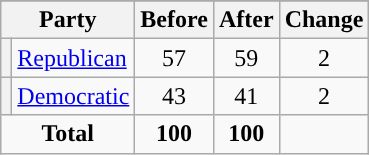<table class="wikitable" style="text-align:center;">
<tr>
</tr>
<tr>
<th colspan=2>Party</th>
<th>Before</th>
<th>After</th>
<th>Change</th>
</tr>
<tr>
<th style="background-color:"></th>
<td style="text-align:left;"><a href='#'>Republican</a></td>
<td>57</td>
<td>59</td>
<td> 2</td>
</tr>
<tr>
<th style="background-color:"></th>
<td style="text-align:left;"><a href='#'>Democratic</a></td>
<td>43</td>
<td>41</td>
<td> 2</td>
</tr>
<tr>
<td colspan=2><strong>Total</strong></td>
<td><strong>100</strong></td>
<td><strong>100</strong></td>
<td></td>
</tr>
</table>
